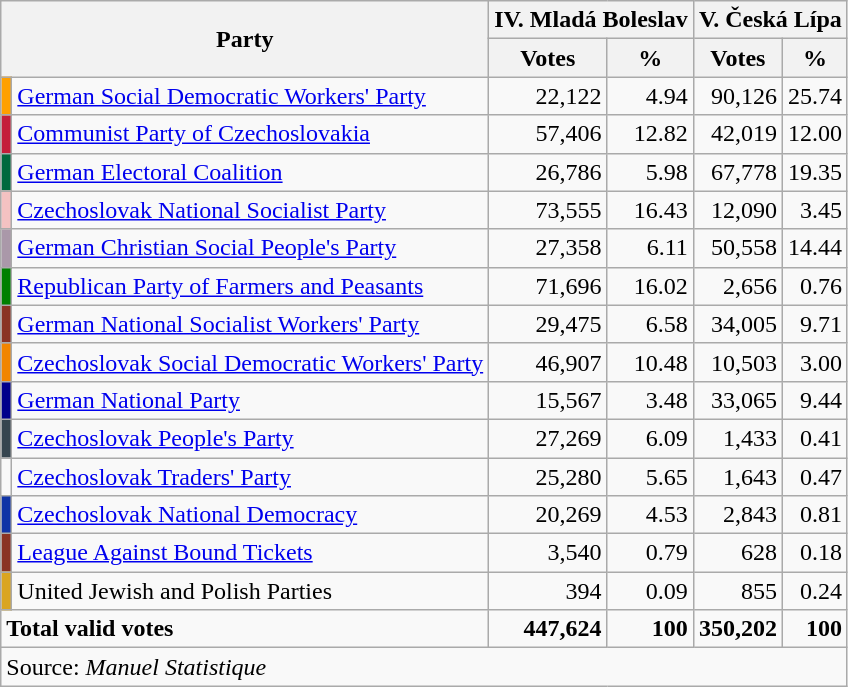<table class=wikitable style=text-align:right>
<tr>
<th colspan=2 rowspan=2>Party</th>
<th colspan=2>IV. Mladá Boleslav</th>
<th colspan=2>V. Česká Lípa</th>
</tr>
<tr>
<th>Votes</th>
<th>%</th>
<th>Votes</th>
<th>%</th>
</tr>
<tr>
<td bgcolor=#FFA000></td>
<td align=left><a href='#'>German Social Democratic Workers' Party</a></td>
<td>22,122</td>
<td>4.94</td>
<td>90,126</td>
<td>25.74</td>
</tr>
<tr>
<td bgcolor=#C41E3A></td>
<td align=left><a href='#'>Communist Party of Czechoslovakia</a></td>
<td>57,406</td>
<td>12.82</td>
<td>42,019</td>
<td>12.00</td>
</tr>
<tr>
<td bgcolor=#00693E></td>
<td align=left><a href='#'>German Electoral Coalition</a></td>
<td>26,786</td>
<td>5.98</td>
<td>67,778</td>
<td>19.35</td>
</tr>
<tr>
<td bgcolor=F4C2C2></td>
<td align=left><a href='#'>Czechoslovak National Socialist Party</a></td>
<td>73,555</td>
<td>16.43</td>
<td>12,090</td>
<td>3.45</td>
</tr>
<tr>
<td bgcolor=#AA98A9></td>
<td align=left><a href='#'>German Christian Social People's Party</a></td>
<td>27,358</td>
<td>6.11</td>
<td>50,558</td>
<td>14.44</td>
</tr>
<tr>
<td bgcolor=#008000></td>
<td align=left><a href='#'>Republican Party of Farmers and Peasants</a></td>
<td>71,696</td>
<td>16.02</td>
<td>2,656</td>
<td>0.76</td>
</tr>
<tr>
<td bgcolor=#8A3324></td>
<td align=left><a href='#'>German National Socialist Workers' Party</a></td>
<td>29,475</td>
<td>6.58</td>
<td>34,005</td>
<td>9.71</td>
</tr>
<tr>
<td bgcolor=F28500></td>
<td align=left><a href='#'>Czechoslovak Social Democratic Workers' Party</a></td>
<td>46,907</td>
<td>10.48</td>
<td>10,503</td>
<td>3.00</td>
</tr>
<tr>
<td bgcolor=#00008B></td>
<td align=left><a href='#'>German National Party</a></td>
<td>15,567</td>
<td>3.48</td>
<td>33,065</td>
<td>9.44</td>
</tr>
<tr>
<td bgcolor=#36454F></td>
<td align=left><a href='#'>Czechoslovak People's Party</a></td>
<td>27,269</td>
<td>6.09</td>
<td>1,433</td>
<td>0.41</td>
</tr>
<tr>
<td bgcolor=></td>
<td align=left><a href='#'>Czechoslovak Traders' Party</a></td>
<td>25,280</td>
<td>5.65</td>
<td>1,643</td>
<td>0.47</td>
</tr>
<tr>
<td bgcolor=#1034A6></td>
<td align=left><a href='#'>Czechoslovak National Democracy</a></td>
<td>20,269</td>
<td>4.53</td>
<td>2,843</td>
<td>0.81</td>
</tr>
<tr>
<td bgcolor=#8A3324></td>
<td align=left><a href='#'>League Against Bound Tickets</a></td>
<td>3,540</td>
<td>0.79</td>
<td>628</td>
<td>0.18</td>
</tr>
<tr>
<td bgcolor=#DAA520></td>
<td align=left>United Jewish and Polish Parties</td>
<td>394</td>
<td>0.09</td>
<td>855</td>
<td>0.24</td>
</tr>
<tr>
<td colspan=2 align=left><strong>Total valid votes</strong></td>
<td><strong>447,624</strong></td>
<td><strong>100</strong></td>
<td><strong>350,202</strong></td>
<td><strong>100</strong></td>
</tr>
<tr>
<td align=left colspan=6>Source: <em>Manuel Statistique</em></td>
</tr>
</table>
